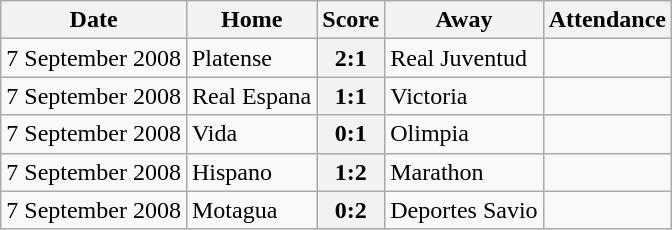<table class="wikitable">
<tr>
<th>Date</th>
<th>Home</th>
<th>Score</th>
<th>Away</th>
<th>Attendance</th>
</tr>
<tr>
<td>7 September 2008</td>
<td>Platense</td>
<th>2:1</th>
<td>Real Juventud</td>
<td></td>
</tr>
<tr>
<td>7 September 2008</td>
<td>Real Espana</td>
<th>1:1</th>
<td>Victoria</td>
<td></td>
</tr>
<tr>
<td>7 September 2008</td>
<td>Vida</td>
<th>0:1</th>
<td>Olimpia</td>
<td></td>
</tr>
<tr>
<td>7 September 2008</td>
<td>Hispano</td>
<th>1:2</th>
<td>Marathon</td>
<td></td>
</tr>
<tr>
<td>7 September 2008</td>
<td>Motagua</td>
<th>0:2</th>
<td>Deportes Savio</td>
<td></td>
</tr>
</table>
